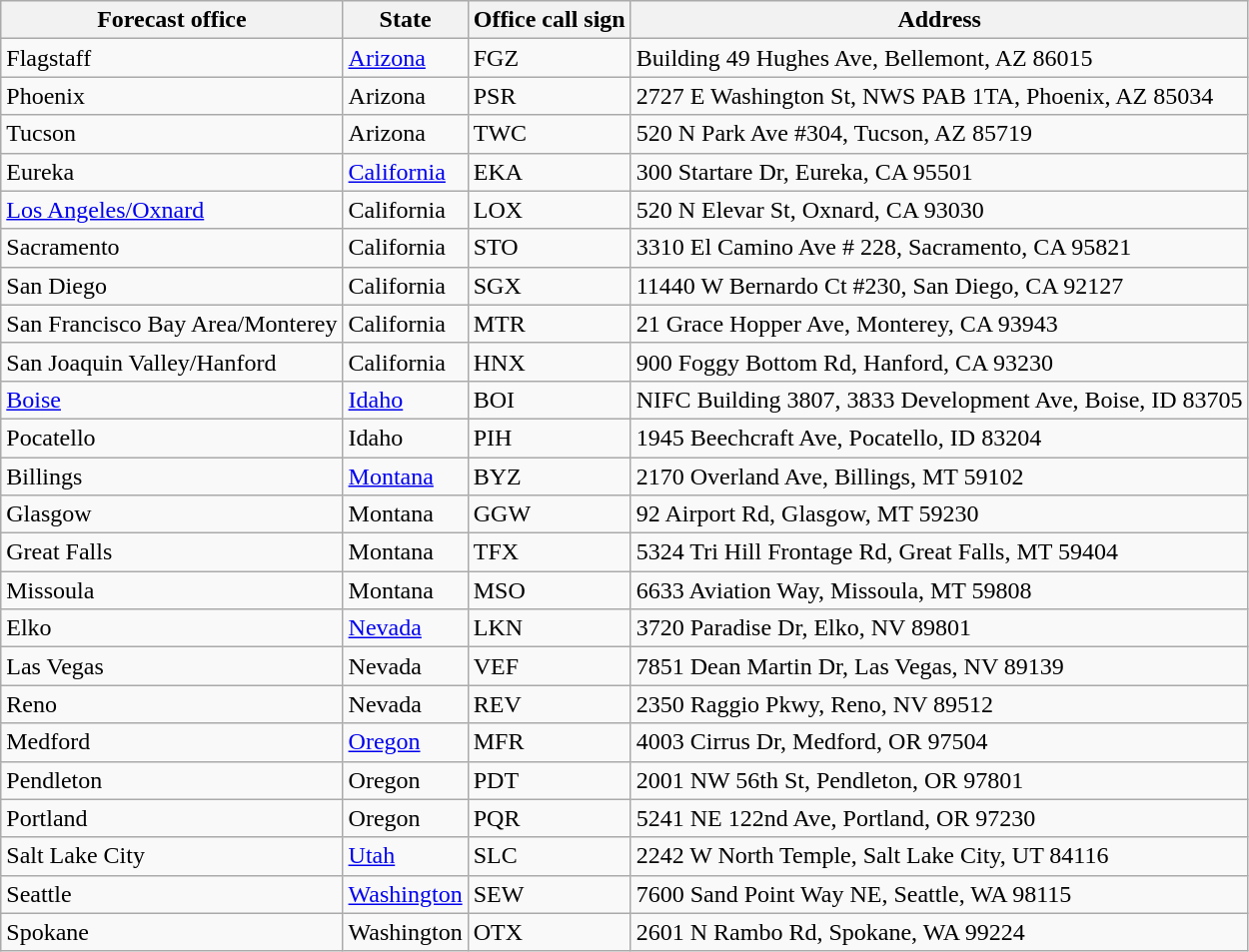<table class="wikitable sortable">
<tr>
<th>Forecast office</th>
<th>State</th>
<th>Office call sign</th>
<th>Address</th>
</tr>
<tr>
<td>Flagstaff</td>
<td><a href='#'>Arizona</a></td>
<td>FGZ</td>
<td>Building 49 Hughes Ave, Bellemont, AZ 86015</td>
</tr>
<tr>
<td>Phoenix</td>
<td>Arizona</td>
<td>PSR</td>
<td>2727 E Washington St, NWS PAB 1TA, Phoenix, AZ 85034</td>
</tr>
<tr>
<td>Tucson</td>
<td>Arizona</td>
<td>TWC</td>
<td>520 N Park Ave #304, Tucson, AZ 85719</td>
</tr>
<tr>
<td>Eureka</td>
<td><a href='#'>California</a></td>
<td>EKA</td>
<td>300 Startare Dr, Eureka, CA 95501</td>
</tr>
<tr>
<td><a href='#'>Los Angeles/Oxnard</a></td>
<td>California</td>
<td>LOX</td>
<td>520 N Elevar St, Oxnard, CA 93030</td>
</tr>
<tr>
<td>Sacramento</td>
<td>California</td>
<td>STO</td>
<td>3310 El Camino Ave # 228, Sacramento, CA 95821</td>
</tr>
<tr>
<td>San Diego</td>
<td>California</td>
<td>SGX</td>
<td>11440 W Bernardo Ct #230, San Diego, CA 92127</td>
</tr>
<tr>
<td>San Francisco Bay Area/Monterey</td>
<td>California</td>
<td>MTR</td>
<td>21 Grace Hopper Ave, Monterey, CA 93943</td>
</tr>
<tr>
<td>San Joaquin Valley/Hanford</td>
<td>California</td>
<td>HNX</td>
<td>900 Foggy Bottom Rd, Hanford, CA 93230</td>
</tr>
<tr>
<td><a href='#'>Boise</a></td>
<td><a href='#'>Idaho</a></td>
<td>BOI</td>
<td>NIFC Building 3807, 3833 Development Ave, Boise, ID 83705</td>
</tr>
<tr>
<td>Pocatello</td>
<td>Idaho</td>
<td>PIH</td>
<td>1945 Beechcraft Ave, Pocatello, ID 83204</td>
</tr>
<tr>
<td>Billings</td>
<td><a href='#'>Montana</a></td>
<td>BYZ</td>
<td>2170 Overland Ave, Billings, MT 59102</td>
</tr>
<tr>
<td>Glasgow</td>
<td>Montana</td>
<td>GGW</td>
<td>92 Airport Rd, Glasgow, MT 59230</td>
</tr>
<tr>
<td>Great Falls</td>
<td>Montana</td>
<td>TFX</td>
<td>5324 Tri Hill Frontage Rd, Great Falls, MT 59404</td>
</tr>
<tr>
<td>Missoula</td>
<td>Montana</td>
<td>MSO</td>
<td>6633 Aviation Way, Missoula, MT 59808</td>
</tr>
<tr>
<td>Elko</td>
<td><a href='#'>Nevada</a></td>
<td>LKN</td>
<td>3720 Paradise Dr, Elko, NV 89801</td>
</tr>
<tr>
<td>Las Vegas</td>
<td>Nevada</td>
<td>VEF</td>
<td>7851 Dean Martin Dr, Las Vegas, NV 89139</td>
</tr>
<tr>
<td>Reno</td>
<td>Nevada</td>
<td>REV</td>
<td>2350 Raggio Pkwy, Reno, NV 89512</td>
</tr>
<tr>
<td>Medford</td>
<td><a href='#'>Oregon</a></td>
<td>MFR</td>
<td>4003 Cirrus Dr, Medford, OR 97504</td>
</tr>
<tr>
<td>Pendleton</td>
<td>Oregon</td>
<td>PDT</td>
<td>2001 NW 56th St, Pendleton, OR 97801</td>
</tr>
<tr>
<td>Portland</td>
<td>Oregon</td>
<td>PQR</td>
<td>5241 NE 122nd Ave, Portland, OR 97230</td>
</tr>
<tr>
<td>Salt Lake City</td>
<td><a href='#'>Utah</a></td>
<td>SLC</td>
<td>2242 W North Temple, Salt Lake City, UT 84116</td>
</tr>
<tr>
<td>Seattle</td>
<td><a href='#'>Washington</a></td>
<td>SEW</td>
<td>7600 Sand Point Way NE, Seattle, WA 98115 </td>
</tr>
<tr>
<td>Spokane</td>
<td>Washington</td>
<td>OTX</td>
<td>2601 N Rambo Rd, Spokane, WA 99224</td>
</tr>
</table>
